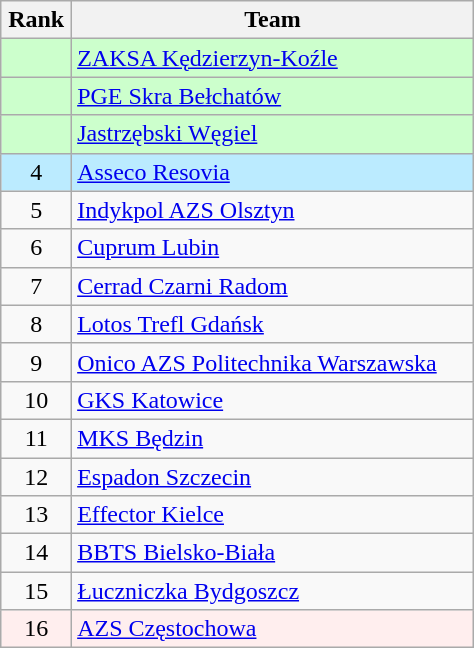<table class="wikitable" style="white-space: nowrap; width:25%;">
<tr>
<th width=15%>Rank</th>
<th>Team</th>
</tr>
<tr bgcolor=#CCFFCC>
<td style="text-align:center;"></td>
<td><a href='#'>ZAKSA Kędzierzyn-Koźle</a></td>
</tr>
<tr bgcolor=#CCFFCC>
<td style="text-align:center;"></td>
<td><a href='#'>PGE Skra Bełchatów</a></td>
</tr>
<tr bgcolor=#CCFFCC>
<td style="text-align:center;"></td>
<td><a href='#'>Jastrzębski Węgiel</a></td>
</tr>
<tr bgcolor=#BBEBFF>
<td style="text-align:center;">4</td>
<td><a href='#'>Asseco Resovia</a></td>
</tr>
<tr>
<td style="text-align:center;">5</td>
<td><a href='#'>Indykpol AZS Olsztyn</a></td>
</tr>
<tr>
<td style="text-align:center;">6</td>
<td><a href='#'>Cuprum Lubin</a></td>
</tr>
<tr>
<td style="text-align:center;">7</td>
<td><a href='#'>Cerrad Czarni Radom</a></td>
</tr>
<tr>
<td style="text-align:center;">8</td>
<td><a href='#'>Lotos Trefl Gdańsk</a></td>
</tr>
<tr>
<td style="text-align:center;">9</td>
<td><a href='#'>Onico AZS Politechnika Warszawska</a></td>
</tr>
<tr>
<td style="text-align:center;">10</td>
<td><a href='#'>GKS Katowice</a></td>
</tr>
<tr>
<td style="text-align:center;">11</td>
<td><a href='#'>MKS Będzin</a></td>
</tr>
<tr>
<td style="text-align:center;">12</td>
<td><a href='#'>Espadon Szczecin</a></td>
</tr>
<tr>
<td style="text-align:center;">13</td>
<td><a href='#'>Effector Kielce</a></td>
</tr>
<tr>
<td style="text-align:center;">14</td>
<td><a href='#'>BBTS Bielsko-Biała</a></td>
</tr>
<tr>
<td style="text-align:center;">15</td>
<td><a href='#'>Łuczniczka Bydgoszcz</a></td>
</tr>
<tr bgcolor=#FFEEEE>
<td style="text-align:center;">16</td>
<td><a href='#'>AZS Częstochowa</a></td>
</tr>
</table>
